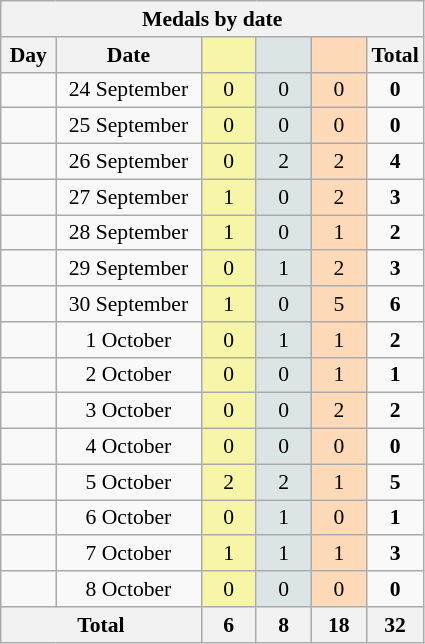<table class="wikitable sortable" style="font-size:90%;text-align:center">
<tr>
<th colspan="6">Medals by date</th>
</tr>
<tr>
<th width="30">Day</th>
<th width="90">Date</th>
<th width="30" style="background:#F7F6A8"></th>
<th width="30" style="background:#DCE5E5"></th>
<th width="30" style="background:#FFDAB9"></th>
<th width="30">Total</th>
</tr>
<tr>
<td></td>
<td>24 September</td>
<td style="background:#F7F6A8">0</td>
<td style="background:#DCE5E5">0</td>
<td style="background:#FFDAB9">0</td>
<td><strong>0</strong></td>
</tr>
<tr>
<td></td>
<td>25 September</td>
<td style="background:#F7F6A8">0</td>
<td style="background:#DCE5E5">0</td>
<td style="background:#FFDAB9">0</td>
<td><strong>0</strong></td>
</tr>
<tr>
<td></td>
<td>26 September</td>
<td style="background:#F7F6A8">0</td>
<td style="background:#DCE5E5">2</td>
<td style="background:#FFDAB9">2</td>
<td><strong>4</strong></td>
</tr>
<tr>
<td></td>
<td>27 September</td>
<td style="background:#F7F6A8">1</td>
<td style="background:#DCE5E5">0</td>
<td style="background:#FFDAB9">2</td>
<td><strong>3</strong></td>
</tr>
<tr>
<td></td>
<td>28 September</td>
<td style="background:#F7F6A8">1</td>
<td style="background:#DCE5E5">0</td>
<td style="background:#FFDAB9">1</td>
<td><strong>2</strong></td>
</tr>
<tr>
<td></td>
<td>29 September</td>
<td style="background:#F7F6A8">0</td>
<td style="background:#DCE5E5">1</td>
<td style="background:#FFDAB9">2</td>
<td><strong>3</strong></td>
</tr>
<tr>
<td></td>
<td>30 September</td>
<td style="background:#F7F6A8">1</td>
<td style="background:#DCE5E5">0</td>
<td style="background:#FFDAB9">5</td>
<td><strong>6</strong></td>
</tr>
<tr>
<td></td>
<td>1 October</td>
<td style="background:#F7F6A8">0</td>
<td style="background:#DCE5E5">1</td>
<td style="background:#FFDAB9">1</td>
<td><strong>2</strong></td>
</tr>
<tr>
<td></td>
<td>2 October</td>
<td style="background:#F7F6A8">0</td>
<td style="background:#DCE5E5">0</td>
<td style="background:#FFDAB9">1</td>
<td><strong>1</strong></td>
</tr>
<tr>
<td></td>
<td>3 October</td>
<td style="background:#F7F6A8">0</td>
<td style="background:#DCE5E5">0</td>
<td style="background:#FFDAB9">2</td>
<td><strong>2</strong></td>
</tr>
<tr>
<td></td>
<td>4 October</td>
<td style="background:#F7F6A8">0</td>
<td style="background:#DCE5E5">0</td>
<td style="background:#FFDAB9">0</td>
<td><strong>0</strong></td>
</tr>
<tr>
<td></td>
<td>5 October</td>
<td style="background:#F7F6A8">2</td>
<td style="background:#DCE5E5">2</td>
<td style="background:#FFDAB9">1</td>
<td><strong>5</strong></td>
</tr>
<tr>
<td></td>
<td>6 October</td>
<td style="background:#F7F6A8">0</td>
<td style="background:#DCE5E5">1</td>
<td style="background:#FFDAB9">0</td>
<td><strong>1</strong></td>
</tr>
<tr>
<td></td>
<td>7 October</td>
<td style="background:#F7F6A8">1</td>
<td style="background:#DCE5E5">1</td>
<td style="background:#FFDAB9">1</td>
<td><strong>3</strong></td>
</tr>
<tr>
<td></td>
<td>8 October</td>
<td style="background:#F7F6A8">0</td>
<td style="background:#DCE5E5">0</td>
<td style="background:#FFDAB9">0</td>
<td><strong>0</strong></td>
</tr>
<tr>
<th colspan="2">Total</th>
<th>6</th>
<th>8</th>
<th>18</th>
<th>32</th>
</tr>
</table>
